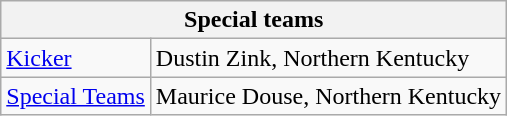<table class="wikitable">
<tr>
<th colspan="6">Special teams</th>
</tr>
<tr>
<td><a href='#'>Kicker</a></td>
<td>Dustin Zink, Northern Kentucky</td>
</tr>
<tr>
<td><a href='#'>Special Teams</a></td>
<td>Maurice Douse, Northern Kentucky</td>
</tr>
</table>
